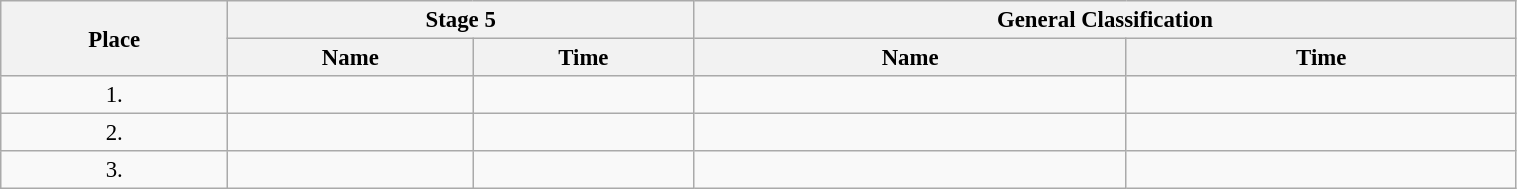<table class=wikitable style="font-size:95%" width="80%">
<tr>
<th rowspan="2">Place</th>
<th colspan="2">Stage 5</th>
<th colspan="2">General Classification</th>
</tr>
<tr>
<th>Name</th>
<th>Time</th>
<th>Name</th>
<th>Time</th>
</tr>
<tr>
<td align="center">1.</td>
<td></td>
<td></td>
<td></td>
<td></td>
</tr>
<tr>
<td align="center">2.</td>
<td></td>
<td></td>
<td></td>
<td></td>
</tr>
<tr>
<td align="center">3.</td>
<td></td>
<td></td>
<td></td>
<td></td>
</tr>
</table>
